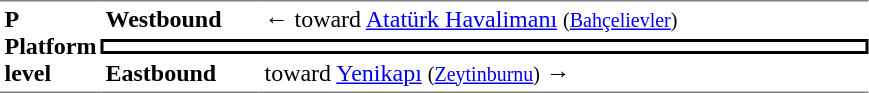<table table border=0 cellspacing=0 cellpadding=3>
<tr>
<td style="border-top:solid 1px gray;border-bottom:solid 1px gray;" width=50 rowspan=3 valign=top><strong>P<br>Platform level</strong></td>
<td style="border-top:solid 1px gray;" width=100><strong>Westbound</strong></td>
<td style="border-top:solid 1px gray;" width=400>←  toward <a href='#'>Atatürk Havalimanı</a> <small>(<a href='#'>Bahçelievler</a>)</small></td>
</tr>
<tr>
<td style="border-top:solid 2px black;border-right:solid 2px black;border-left:solid 2px black;border-bottom:solid 2px black;text-align:center;" colspan=2></td>
</tr>
<tr>
<td style="border-bottom:solid 1px gray;"><strong>Eastbound</strong></td>
<td style="border-bottom:solid 1px gray;"> toward <a href='#'>Yenikapı</a> <small>(<a href='#'>Zeytinburnu</a>)</small> →</td>
</tr>
</table>
